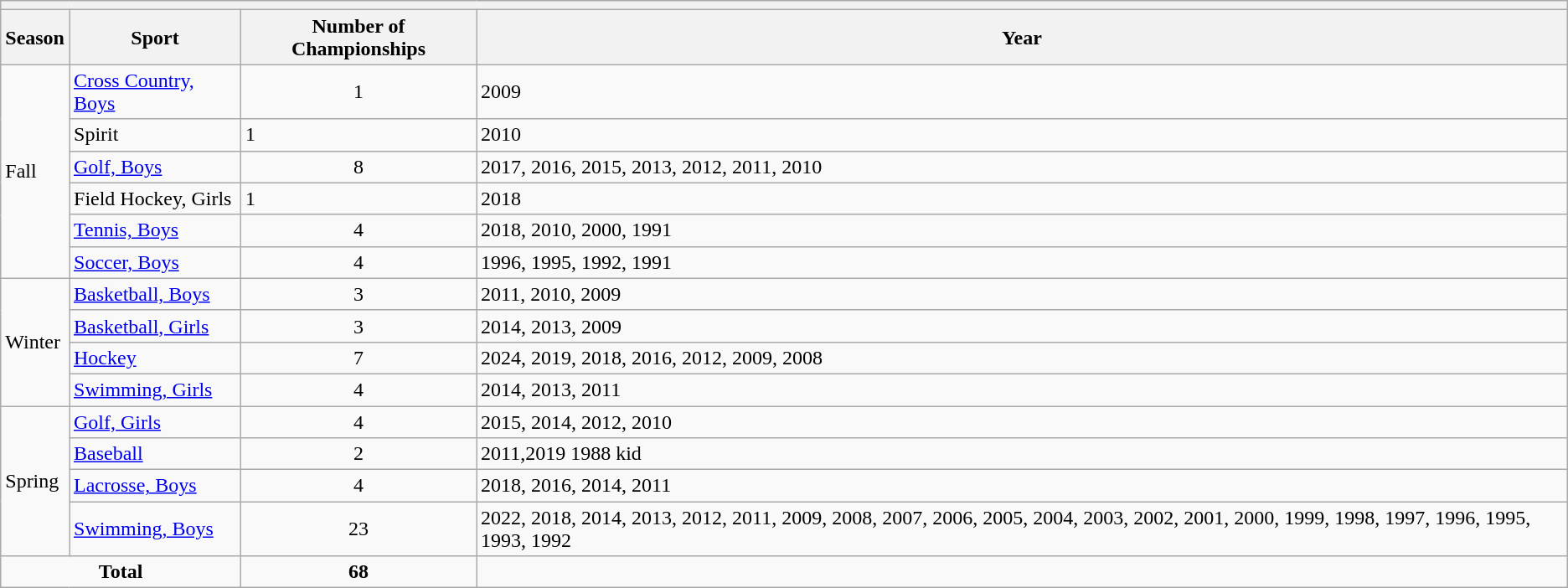<table class="wikitable">
<tr>
<th colspan="4"></th>
</tr>
<tr>
<th>Season</th>
<th>Sport</th>
<th>Number of Championships</th>
<th>Year</th>
</tr>
<tr>
<td rowspan="6">Fall</td>
<td><a href='#'>Cross Country, Boys</a></td>
<td align="center">1</td>
<td>2009</td>
</tr>
<tr>
<td>Spirit</td>
<td>1</td>
<td>2010</td>
</tr>
<tr>
<td><a href='#'>Golf, Boys</a></td>
<td align="center">8</td>
<td>2017, 2016, 2015, 2013, 2012, 2011, 2010</td>
</tr>
<tr>
<td>Field Hockey, Girls</td>
<td>1</td>
<td>2018</td>
</tr>
<tr>
<td><a href='#'>Tennis, Boys</a></td>
<td align="center">4</td>
<td>2018, 2010, 2000, 1991</td>
</tr>
<tr>
<td><a href='#'>Soccer, Boys</a></td>
<td align="center">4</td>
<td>1996, 1995, 1992, 1991</td>
</tr>
<tr>
<td rowspan="4">Winter</td>
<td><a href='#'>Basketball, Boys</a></td>
<td align="center">3</td>
<td>2011, 2010, 2009</td>
</tr>
<tr>
<td><a href='#'>Basketball, Girls</a></td>
<td align="center">3</td>
<td>2014, 2013, 2009</td>
</tr>
<tr>
<td><a href='#'>Hockey</a></td>
<td align="center">7</td>
<td>2024, 2019, 2018, 2016, 2012, 2009, 2008</td>
</tr>
<tr>
<td><a href='#'>Swimming, Girls</a></td>
<td align="center">4</td>
<td>2014, 2013, 2011</td>
</tr>
<tr>
<td rowspan="4">Spring</td>
<td><a href='#'>Golf, Girls</a></td>
<td align="center">4</td>
<td>2015, 2014, 2012, 2010</td>
</tr>
<tr>
<td><a href='#'>Baseball</a></td>
<td align="center">2</td>
<td>2011,2019 1988 kid</td>
</tr>
<tr>
<td><a href='#'>Lacrosse, Boys</a></td>
<td align="center">4</td>
<td>2018, 2016, 2014, 2011 </td>
</tr>
<tr>
<td><a href='#'>Swimming, Boys</a></td>
<td align="center">23</td>
<td>2022, 2018, 2014, 2013, 2012, 2011, 2009, 2008, 2007, 2006, 2005, 2004, 2003, 2002, 2001, 2000, 1999, 1998, 1997, 1996, 1995, 1993, 1992</td>
</tr>
<tr>
<td colspan="2" align="center"><strong>Total</strong></td>
<td align="center"><strong>68</strong></td>
</tr>
</table>
